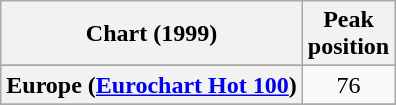<table class="wikitable sortable plainrowheaders" style="text-align:center">
<tr>
<th scope="col">Chart (1999)</th>
<th scope="col">Peak<br>position</th>
</tr>
<tr>
</tr>
<tr>
</tr>
<tr>
<th scope="row">Europe (<a href='#'>Eurochart Hot 100</a>)</th>
<td>76</td>
</tr>
<tr>
</tr>
<tr>
</tr>
<tr>
</tr>
<tr>
</tr>
<tr>
</tr>
<tr>
</tr>
</table>
